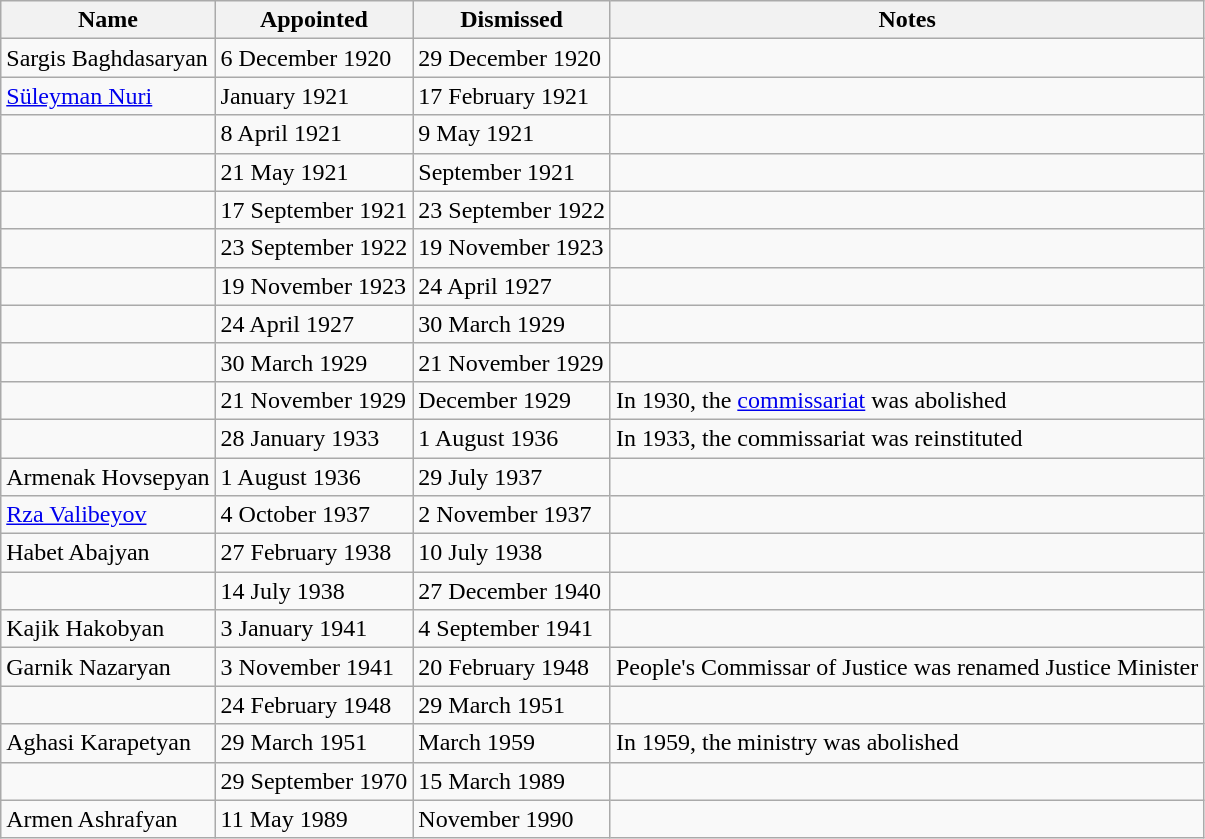<table class="wikitable">
<tr>
<th>Name</th>
<th>Appointed</th>
<th>Dismissed</th>
<th>Notes</th>
</tr>
<tr>
<td>Sargis Baghdasaryan</td>
<td>6 December 1920</td>
<td>29 December 1920</td>
<td></td>
</tr>
<tr>
<td><a href='#'>Süleyman Nuri</a></td>
<td>January 1921</td>
<td>17 February 1921</td>
<td></td>
</tr>
<tr>
<td></td>
<td>8 April 1921</td>
<td>9 May 1921</td>
<td></td>
</tr>
<tr>
<td></td>
<td>21 May 1921</td>
<td>September 1921</td>
<td></td>
</tr>
<tr>
<td></td>
<td>17 September 1921</td>
<td>23 September 1922</td>
<td></td>
</tr>
<tr>
<td></td>
<td>23 September 1922</td>
<td>19 November 1923</td>
<td></td>
</tr>
<tr>
<td></td>
<td>19 November 1923</td>
<td>24 April 1927</td>
<td></td>
</tr>
<tr>
<td></td>
<td>24 April 1927</td>
<td>30 March 1929</td>
<td></td>
</tr>
<tr>
<td></td>
<td>30 March 1929</td>
<td>21 November 1929</td>
<td></td>
</tr>
<tr>
<td></td>
<td>21 November 1929</td>
<td>December 1929</td>
<td>In 1930, the <a href='#'>commissariat</a> was abolished</td>
</tr>
<tr>
<td></td>
<td>28 January 1933</td>
<td>1 August 1936</td>
<td>In 1933, the commissariat was reinstituted</td>
</tr>
<tr>
<td>Armenak Hovsepyan</td>
<td>1 August 1936</td>
<td>29 July 1937</td>
<td></td>
</tr>
<tr>
<td><a href='#'>Rza Valibeyov</a></td>
<td>4 October 1937</td>
<td>2 November 1937</td>
<td></td>
</tr>
<tr>
<td>Habet Abajyan</td>
<td>27 February 1938</td>
<td>10 July 1938</td>
<td></td>
</tr>
<tr>
<td></td>
<td>14 July 1938</td>
<td>27 December 1940</td>
<td></td>
</tr>
<tr>
<td>Kajik Hakobyan</td>
<td>3 January 1941</td>
<td>4 September 1941</td>
<td></td>
</tr>
<tr>
<td>Garnik Nazaryan</td>
<td>3 November 1941</td>
<td>20 February 1948</td>
<td>People's Commissar of Justice was renamed Justice Minister</td>
</tr>
<tr>
<td></td>
<td>24 February 1948</td>
<td>29 March 1951</td>
<td></td>
</tr>
<tr>
<td>Aghasi Karapetyan</td>
<td>29 March 1951</td>
<td>March 1959</td>
<td>In 1959, the ministry was abolished</td>
</tr>
<tr>
<td></td>
<td>29 September 1970</td>
<td>15 March 1989</td>
<td></td>
</tr>
<tr>
<td>Armen Ashrafyan</td>
<td>11 May 1989</td>
<td>November 1990</td>
<td></td>
</tr>
</table>
